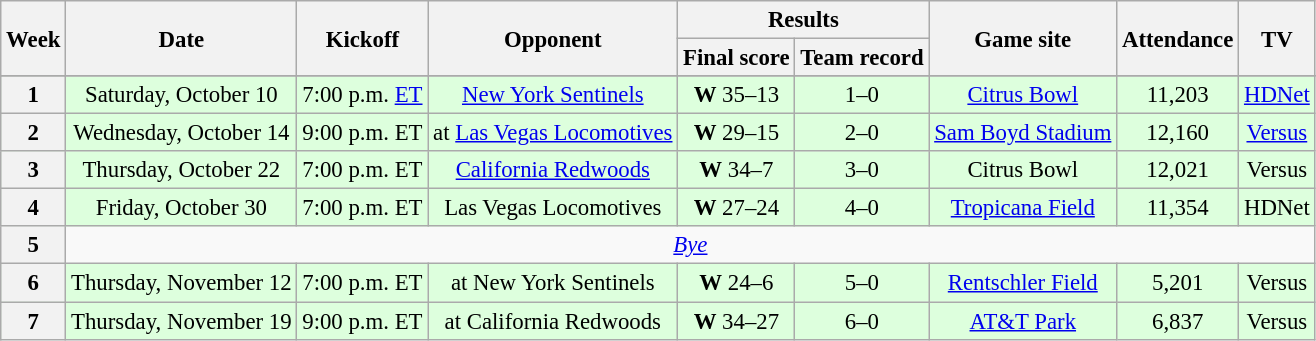<table class="wikitable" align="center" style="font-size: 95%;">
<tr>
<th rowspan="2">Week</th>
<th rowspan="2">Date</th>
<th rowspan="2">Kickoff</th>
<th rowspan="2">Opponent</th>
<th colspan="2">Results</th>
<th rowspan="2">Game site</th>
<th rowspan="2">Attendance</th>
<th rowspan="2">TV</th>
</tr>
<tr>
<th>Final score</th>
<th>Team record</th>
</tr>
<tr>
</tr>
<tr bgcolor="#ddffdd" align="center">
<th>1</th>
<td>Saturday, October 10</td>
<td>7:00 p.m. <a href='#'>ET</a></td>
<td><a href='#'>New York Sentinels</a></td>
<td><strong>W</strong> 35–13</td>
<td>1–0</td>
<td><a href='#'>Citrus Bowl</a></td>
<td>11,203</td>
<td><a href='#'>HDNet</a></td>
</tr>
<tr bgcolor="#ddffdd" align="center">
<th>2</th>
<td>Wednesday, October 14</td>
<td>9:00 p.m. ET</td>
<td>at <a href='#'>Las Vegas Locomotives</a></td>
<td><strong>W</strong> 29–15</td>
<td>2–0</td>
<td><a href='#'>Sam Boyd Stadium</a></td>
<td>12,160</td>
<td><a href='#'>Versus</a></td>
</tr>
<tr bgcolor="#ddffdd" align="center">
<th>3</th>
<td>Thursday, October 22</td>
<td>7:00 p.m. ET</td>
<td><a href='#'>California Redwoods</a></td>
<td><strong>W</strong> 34–7</td>
<td>3–0</td>
<td>Citrus Bowl</td>
<td>12,021</td>
<td>Versus</td>
</tr>
<tr bgcolor="#ddffdd" align="center">
<th>4</th>
<td>Friday, October 30</td>
<td>7:00 p.m. ET</td>
<td>Las Vegas Locomotives</td>
<td><strong>W</strong> 27–24</td>
<td>4–0</td>
<td><a href='#'>Tropicana Field</a></td>
<td>11,354</td>
<td>HDNet</td>
</tr>
<tr align="center">
<th>5</th>
<td colspan="8"><em><a href='#'>Bye</a></em></td>
</tr>
<tr bgcolor="#ddffdd" align="center">
<th>6</th>
<td>Thursday, November 12</td>
<td>7:00 p.m. ET</td>
<td>at New York Sentinels</td>
<td><strong>W</strong> 24–6</td>
<td>5–0</td>
<td><a href='#'>Rentschler Field</a></td>
<td>5,201</td>
<td>Versus</td>
</tr>
<tr bgcolor="#ddffdd" align="center">
<th>7</th>
<td>Thursday, November 19</td>
<td>9:00 p.m. ET</td>
<td>at California Redwoods</td>
<td><strong>W</strong> 34–27</td>
<td>6–0</td>
<td><a href='#'>AT&T Park</a></td>
<td>6,837</td>
<td>Versus</td>
</tr>
</table>
